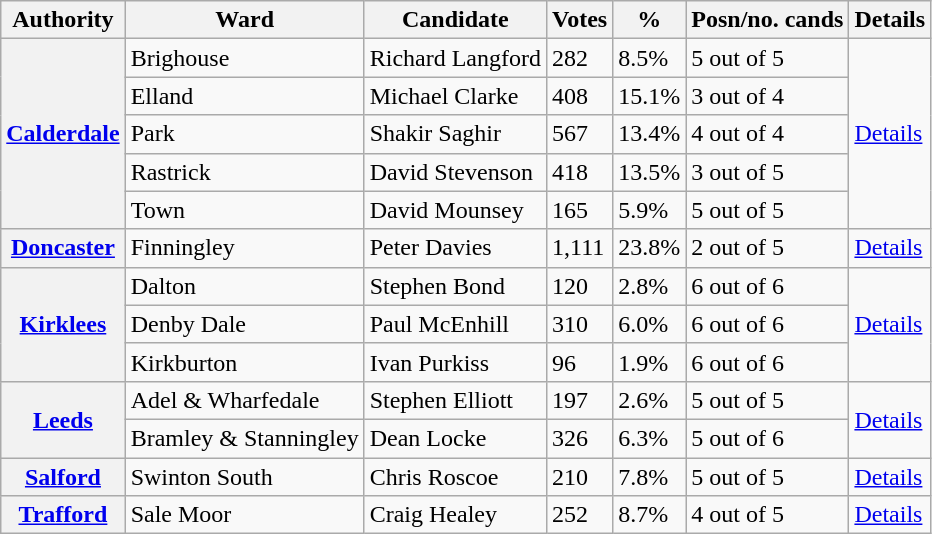<table class="wikitable">
<tr>
<th>Authority</th>
<th>Ward</th>
<th>Candidate</th>
<th>Votes</th>
<th>%</th>
<th>Posn/no. cands</th>
<th>Details</th>
</tr>
<tr>
<th rowspan=5><a href='#'>Calderdale</a></th>
<td>Brighouse</td>
<td>Richard Langford</td>
<td>282</td>
<td>8.5%</td>
<td>5 out of 5</td>
<td rowspan=5><a href='#'>Details</a></td>
</tr>
<tr>
<td>Elland</td>
<td>Michael Clarke</td>
<td>408</td>
<td>15.1%</td>
<td>3 out of 4</td>
</tr>
<tr>
<td>Park</td>
<td>Shakir Saghir</td>
<td>567</td>
<td>13.4%</td>
<td>4 out of 4</td>
</tr>
<tr>
<td>Rastrick</td>
<td>David Stevenson</td>
<td>418</td>
<td>13.5%</td>
<td>3 out of 5</td>
</tr>
<tr>
<td>Town</td>
<td>David Mounsey</td>
<td>165</td>
<td>5.9%</td>
<td>5 out of 5</td>
</tr>
<tr>
<th><a href='#'>Doncaster</a></th>
<td>Finningley</td>
<td>Peter Davies</td>
<td>1,111</td>
<td>23.8%</td>
<td>2 out of 5</td>
<td><a href='#'>Details</a></td>
</tr>
<tr>
<th rowspan=3><a href='#'>Kirklees</a></th>
<td>Dalton</td>
<td>Stephen Bond</td>
<td>120</td>
<td>2.8%</td>
<td>6 out of 6</td>
<td rowspan=3><a href='#'>Details</a></td>
</tr>
<tr>
<td>Denby Dale</td>
<td>Paul McEnhill</td>
<td>310</td>
<td>6.0%</td>
<td>6 out of 6</td>
</tr>
<tr>
<td>Kirkburton</td>
<td>Ivan Purkiss</td>
<td>96</td>
<td>1.9%</td>
<td>6 out of 6</td>
</tr>
<tr>
<th rowspan=2><a href='#'>Leeds</a></th>
<td>Adel & Wharfedale</td>
<td>Stephen Elliott</td>
<td>197</td>
<td>2.6%</td>
<td>5 out of 5</td>
<td rowspan=2><a href='#'>Details</a></td>
</tr>
<tr>
<td>Bramley & Stanningley</td>
<td>Dean Locke</td>
<td>326</td>
<td>6.3%</td>
<td>5 out of 6</td>
</tr>
<tr>
<th><a href='#'>Salford</a></th>
<td>Swinton South</td>
<td>Chris Roscoe</td>
<td>210</td>
<td>7.8%</td>
<td>5 out of 5</td>
<td><a href='#'>Details</a></td>
</tr>
<tr>
<th><a href='#'>Trafford</a></th>
<td>Sale Moor</td>
<td>Craig Healey</td>
<td>252</td>
<td>8.7%</td>
<td>4 out of 5</td>
<td><a href='#'>Details</a></td>
</tr>
</table>
